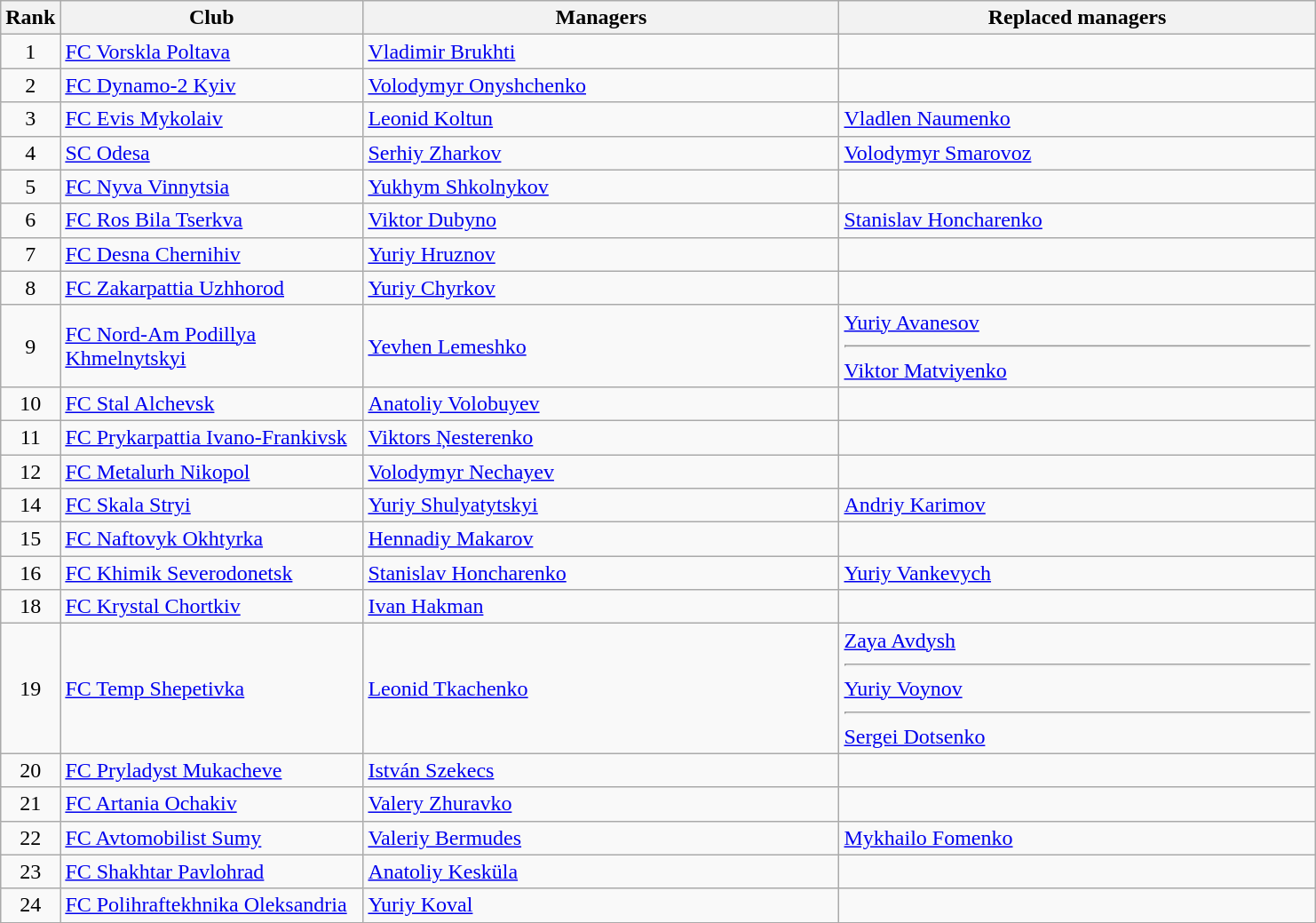<table class="wikitable">
<tr>
<th width=35>Rank</th>
<th width=220>Club</th>
<th width=350>Managers</th>
<th width=350>Replaced managers</th>
</tr>
<tr>
<td align=center>1</td>
<td><a href='#'>FC Vorskla Poltava</a></td>
<td> <a href='#'>Vladimir Brukhti</a></td>
<td></td>
</tr>
<tr>
<td align=center>2</td>
<td><a href='#'>FC Dynamo-2 Kyiv</a></td>
<td> <a href='#'>Volodymyr Onyshchenko</a></td>
<td></td>
</tr>
<tr>
<td align=center>3</td>
<td><a href='#'>FC Evis Mykolaiv</a></td>
<td> <a href='#'>Leonid Koltun</a></td>
<td> <a href='#'>Vladlen Naumenko</a></td>
</tr>
<tr>
<td align=center>4</td>
<td><a href='#'>SC Odesa</a></td>
<td> <a href='#'>Serhiy Zharkov</a> </td>
<td> <a href='#'>Volodymyr Smarovoz</a></td>
</tr>
<tr>
<td align=center>5</td>
<td><a href='#'>FC Nyva Vinnytsia</a></td>
<td> <a href='#'>Yukhym Shkolnykov</a></td>
<td></td>
</tr>
<tr>
<td align=center>6</td>
<td><a href='#'>FC Ros Bila Tserkva</a></td>
<td> <a href='#'>Viktor Dubyno</a></td>
<td> <a href='#'>Stanislav Honcharenko</a></td>
</tr>
<tr>
<td align=center>7</td>
<td><a href='#'>FC Desna Chernihiv</a></td>
<td> <a href='#'>Yuriy Hruznov</a></td>
<td></td>
</tr>
<tr>
<td align=center>8</td>
<td><a href='#'>FC Zakarpattia Uzhhorod</a></td>
<td> <a href='#'>Yuriy Chyrkov</a></td>
<td></td>
</tr>
<tr>
<td align=center>9</td>
<td><a href='#'>FC Nord-Am Podillya Khmelnytskyi</a></td>
<td> <a href='#'>Yevhen Lemeshko</a></td>
<td> <a href='#'>Yuriy Avanesov</a><hr> <a href='#'>Viktor Matviyenko</a></td>
</tr>
<tr>
<td align=center>10</td>
<td><a href='#'>FC Stal Alchevsk</a></td>
<td> <a href='#'>Anatoliy Volobuyev</a></td>
<td></td>
</tr>
<tr>
<td align=center>11</td>
<td><a href='#'>FC Prykarpattia Ivano-Frankivsk</a></td>
<td> <a href='#'>Viktors Ņesterenko</a></td>
<td></td>
</tr>
<tr>
<td align=center>12</td>
<td><a href='#'>FC Metalurh Nikopol</a></td>
<td> <a href='#'>Volodymyr Nechayev</a></td>
<td></td>
</tr>
<tr>
<td align=center>14</td>
<td><a href='#'>FC Skala Stryi</a></td>
<td> <a href='#'>Yuriy Shulyatytskyi</a></td>
<td> <a href='#'>Andriy Karimov</a></td>
</tr>
<tr>
<td align=center>15</td>
<td><a href='#'>FC Naftovyk Okhtyrka</a></td>
<td> <a href='#'>Hennadiy Makarov</a></td>
<td></td>
</tr>
<tr>
<td align=center>16</td>
<td><a href='#'>FC Khimik Severodonetsk</a></td>
<td> <a href='#'>Stanislav Honcharenko</a></td>
<td> <a href='#'>Yuriy Vankevych</a></td>
</tr>
<tr>
<td align=center>18</td>
<td><a href='#'>FC Krystal Chortkiv</a></td>
<td> <a href='#'>Ivan Hakman</a></td>
<td></td>
</tr>
<tr>
<td align=center>19</td>
<td><a href='#'>FC Temp Shepetivka</a></td>
<td> <a href='#'>Leonid Tkachenko</a></td>
<td> <a href='#'>Zaya Avdysh</a><hr> <a href='#'>Yuriy Voynov</a><hr> <a href='#'>Sergei Dotsenko</a></td>
</tr>
<tr>
<td align=center>20</td>
<td><a href='#'>FC Pryladyst Mukacheve</a></td>
<td> <a href='#'>István Szekecs</a></td>
<td></td>
</tr>
<tr>
<td align=center>21</td>
<td><a href='#'>FC Artania Ochakiv</a></td>
<td> <a href='#'>Valery Zhuravko</a></td>
<td></td>
</tr>
<tr>
<td align=center>22</td>
<td><a href='#'>FC Avtomobilist Sumy</a></td>
<td> <a href='#'>Valeriy Bermudes</a></td>
<td> <a href='#'>Mykhailo Fomenko</a></td>
</tr>
<tr>
<td align=center>23</td>
<td><a href='#'>FC Shakhtar Pavlohrad</a></td>
<td> <a href='#'>Anatoliy Kesküla</a> </td>
<td></td>
</tr>
<tr>
<td align=center>24</td>
<td><a href='#'>FC Polihraftekhnika Oleksandria</a></td>
<td> <a href='#'>Yuriy Koval</a></td>
<td></td>
</tr>
<tr>
</tr>
</table>
